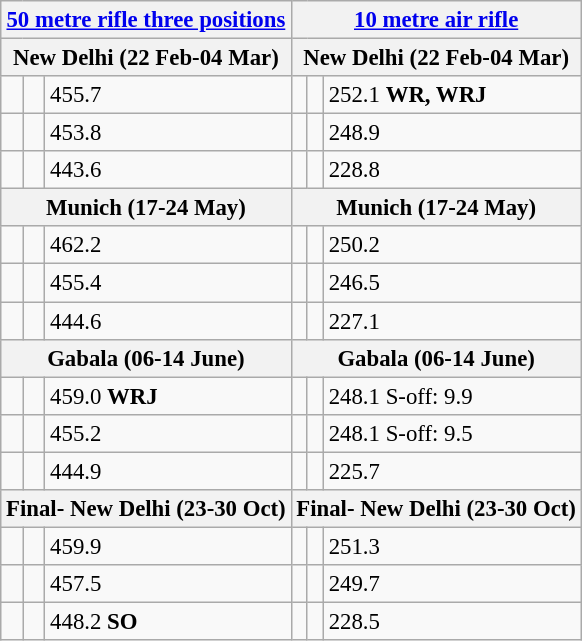<table class="wikitable" style="font-size: 95%">
<tr>
<th colspan="3"><a href='#'>50 metre rifle three positions</a></th>
<th colspan="3"><a href='#'>10 metre air rifle</a></th>
</tr>
<tr>
<th colspan="3">New Delhi  (22 Feb-04 Mar)</th>
<th colspan="3">New Delhi  (22 Feb-04 Mar)</th>
</tr>
<tr>
<td></td>
<td></td>
<td>455.7</td>
<td></td>
<td></td>
<td>252.1 <strong>WR, WRJ</strong></td>
</tr>
<tr>
<td></td>
<td></td>
<td>453.8</td>
<td></td>
<td></td>
<td>248.9</td>
</tr>
<tr>
<td></td>
<td></td>
<td>443.6</td>
<td></td>
<td></td>
<td>228.8</td>
</tr>
<tr>
<th colspan="3">Munich  (17-24 May)</th>
<th colspan="3">Munich  (17-24 May)</th>
</tr>
<tr>
<td></td>
<td></td>
<td>462.2</td>
<td></td>
<td></td>
<td>250.2</td>
</tr>
<tr>
<td></td>
<td></td>
<td>455.4</td>
<td></td>
<td></td>
<td>246.5</td>
</tr>
<tr>
<td></td>
<td></td>
<td>444.6</td>
<td></td>
<td></td>
<td>227.1</td>
</tr>
<tr>
<th colspan="3">Gabala  (06-14 June)</th>
<th colspan="3">Gabala  (06-14 June)</th>
</tr>
<tr>
<td></td>
<td></td>
<td>459.0 <strong>WRJ</strong></td>
<td></td>
<td></td>
<td>248.1 S-off: 9.9</td>
</tr>
<tr>
<td></td>
<td></td>
<td>455.2</td>
<td></td>
<td></td>
<td>248.1 S-off: 9.5</td>
</tr>
<tr>
<td></td>
<td></td>
<td>444.9</td>
<td></td>
<td></td>
<td>225.7</td>
</tr>
<tr>
<th colspan="3">Final- New Delhi  (23-30 Oct)</th>
<th colspan="3">Final- New Delhi  (23-30 Oct)</th>
</tr>
<tr>
<td></td>
<td></td>
<td>459.9</td>
<td></td>
<td></td>
<td>251.3</td>
</tr>
<tr>
<td></td>
<td></td>
<td>457.5</td>
<td></td>
<td></td>
<td>249.7</td>
</tr>
<tr>
<td></td>
<td></td>
<td>448.2 <strong>SO</strong></td>
<td></td>
<td></td>
<td>228.5</td>
</tr>
</table>
